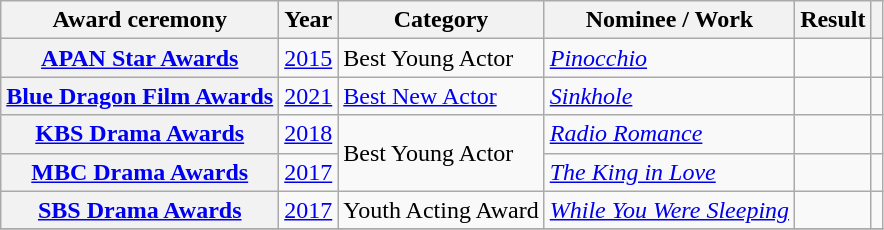<table class="wikitable plainrowheaders sortable">
<tr>
<th scope="col">Award ceremony</th>
<th scope="col">Year</th>
<th scope="col">Category</th>
<th scope="col">Nominee / Work</th>
<th scope="col">Result</th>
<th scope="col" class="unsortable"></th>
</tr>
<tr>
<th scope="row"><a href='#'>APAN Star Awards</a></th>
<td style="text-align:center"><a href='#'>2015</a></td>
<td>Best Young Actor</td>
<td><a href='#'><em>Pinocchio</em></a></td>
<td></td>
<td style="text-align:center"></td>
</tr>
<tr>
<th scope="row"><a href='#'>Blue Dragon Film Awards</a></th>
<td style="text-align:center"><a href='#'>2021</a></td>
<td><a href='#'>Best New Actor</a></td>
<td><em><a href='#'>Sinkhole</a></em></td>
<td></td>
<td style="text-align:center"></td>
</tr>
<tr>
<th scope="row"><a href='#'>KBS Drama Awards</a></th>
<td style="text-align:center"><a href='#'>2018</a></td>
<td rowspan="2">Best Young Actor</td>
<td><a href='#'><em>Radio Romance</em></a></td>
<td></td>
<td style="text-align:center"></td>
</tr>
<tr>
<th scope="row"><a href='#'>MBC Drama Awards</a></th>
<td style="text-align:center"><a href='#'>2017</a></td>
<td><em><a href='#'>The King in Love</a></em></td>
<td></td>
<td style="text-align:center"></td>
</tr>
<tr>
<th scope="row"><a href='#'>SBS Drama Awards</a></th>
<td style="text-align:center"><a href='#'>2017</a></td>
<td>Youth Acting Award</td>
<td><a href='#'><em>While You Were Sleeping</em></a></td>
<td></td>
<td style="text-align:center"></td>
</tr>
<tr>
</tr>
</table>
